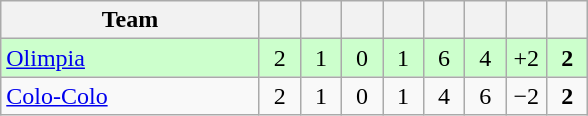<table class="wikitable" style="text-align: center;">
<tr>
<th width=165>Team</th>
<th width=20></th>
<th width=20></th>
<th width=20></th>
<th width=20></th>
<th width=20></th>
<th width=20></th>
<th width=20></th>
<th width=20></th>
</tr>
<tr bgcolor=#CCFFCC>
<td align=left> <a href='#'>Olimpia</a></td>
<td>2</td>
<td>1</td>
<td>0</td>
<td>1</td>
<td>6</td>
<td>4</td>
<td>+2</td>
<td><strong>2</strong></td>
</tr>
<tr>
<td align=left> <a href='#'>Colo-Colo</a></td>
<td>2</td>
<td>1</td>
<td>0</td>
<td>1</td>
<td>4</td>
<td>6</td>
<td>−2</td>
<td><strong>2</strong></td>
</tr>
</table>
